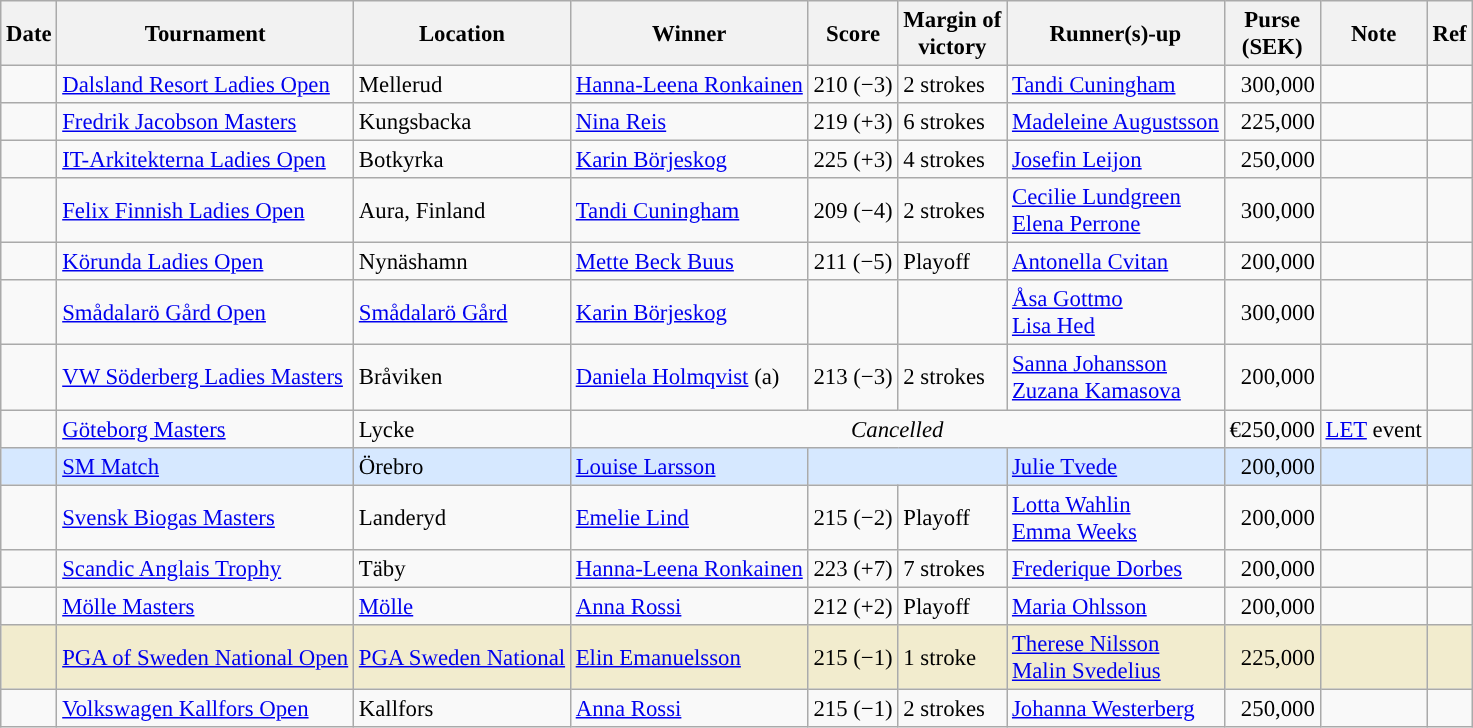<table class="wikitable" style="font-size:95%;">
<tr>
<th>Date</th>
<th>Tournament</th>
<th>Location</th>
<th>Winner</th>
<th>Score</th>
<th>Margin of<br>victory</th>
<th>Runner(s)-up</th>
<th>Purse<br>(SEK)</th>
<th>Note</th>
<th>Ref</th>
</tr>
<tr>
<td></td>
<td><a href='#'>Dalsland Resort Ladies Open</a></td>
<td>Mellerud</td>
<td> <a href='#'>Hanna-Leena Ronkainen</a></td>
<td align=center>210 (−3)</td>
<td>2 strokes</td>
<td> <a href='#'>Tandi Cuningham</a></td>
<td align=right>300,000</td>
<td></td>
<td></td>
</tr>
<tr>
<td></td>
<td><a href='#'>Fredrik Jacobson Masters</a></td>
<td>Kungsbacka</td>
<td> <a href='#'>Nina Reis</a></td>
<td align=center>219 (+3)</td>
<td>6 strokes</td>
<td> <a href='#'>Madeleine Augustsson</a></td>
<td align=right>225,000</td>
<td></td>
<td></td>
</tr>
<tr>
<td></td>
<td><a href='#'>IT-Arkitekterna Ladies Open</a></td>
<td>Botkyrka</td>
<td> <a href='#'>Karin Börjeskog</a></td>
<td align=center>225 (+3)</td>
<td>4 strokes</td>
<td> <a href='#'>Josefin Leijon</a></td>
<td align=right>250,000</td>
<td></td>
<td></td>
</tr>
<tr>
<td></td>
<td><a href='#'>Felix Finnish Ladies Open</a></td>
<td>Aura, Finland</td>
<td> <a href='#'>Tandi Cuningham</a></td>
<td align=center>209 (−4)</td>
<td>2 strokes</td>
<td> <a href='#'>Cecilie Lundgreen</a><br> <a href='#'>Elena Perrone</a></td>
<td align=right>300,000</td>
<td></td>
<td></td>
</tr>
<tr>
<td></td>
<td><a href='#'>Körunda Ladies Open</a></td>
<td>Nynäshamn</td>
<td> <a href='#'>Mette Beck Buus</a></td>
<td align=center>211 (−5)</td>
<td>Playoff</td>
<td> <a href='#'>Antonella Cvitan</a></td>
<td align=right>200,000</td>
<td></td>
<td></td>
</tr>
<tr>
<td></td>
<td><a href='#'>Smådalarö Gård Open</a></td>
<td><a href='#'>Smådalarö Gård</a></td>
<td> <a href='#'>Karin Börjeskog</a></td>
<td align=center></td>
<td></td>
<td> <a href='#'>Åsa Gottmo</a><br> <a href='#'>Lisa Hed</a></td>
<td align=right>300,000</td>
<td></td>
<td></td>
</tr>
<tr>
<td></td>
<td><a href='#'>VW Söderberg Ladies Masters</a></td>
<td>Bråviken</td>
<td> <a href='#'>Daniela Holmqvist</a> (a)</td>
<td align=center>213 (−3)</td>
<td>2 strokes</td>
<td> <a href='#'>Sanna Johansson</a><br> <a href='#'>Zuzana Kamasova</a></td>
<td align=right>200,000</td>
<td></td>
<td></td>
</tr>
<tr>
<td><s></s></td>
<td><a href='#'>Göteborg Masters</a></td>
<td>Lycke</td>
<td colspan=4 align=center><em>Cancelled</em></td>
<td align=right>€250,000</td>
<td><a href='#'>LET</a> event</td>
<td></td>
</tr>
<tr style="background:#D6E8FF;">
<td></td>
<td><a href='#'>SM Match</a></td>
<td>Örebro</td>
<td> <a href='#'>Louise Larsson</a></td>
<td colspan=2 align=center></td>
<td> <a href='#'>Julie Tvede</a></td>
<td align=right>200,000</td>
<td></td>
<td></td>
</tr>
<tr>
<td></td>
<td><a href='#'>Svensk Biogas Masters</a></td>
<td>Landeryd</td>
<td> <a href='#'>Emelie Lind</a></td>
<td align=center>215 (−2)</td>
<td>Playoff</td>
<td> <a href='#'>Lotta Wahlin</a><br> <a href='#'>Emma Weeks</a></td>
<td align=right>200,000</td>
<td></td>
<td></td>
</tr>
<tr>
<td></td>
<td><a href='#'>Scandic Anglais Trophy</a></td>
<td>Täby</td>
<td> <a href='#'>Hanna-Leena Ronkainen</a></td>
<td align=center>223 (+7)</td>
<td>7 strokes</td>
<td> <a href='#'>Frederique Dorbes</a></td>
<td align=right>200,000</td>
<td></td>
<td></td>
</tr>
<tr>
<td></td>
<td><a href='#'>Mölle Masters</a></td>
<td><a href='#'>Mölle</a></td>
<td> <a href='#'>Anna Rossi</a></td>
<td align=center>212 (+2)</td>
<td>Playoff</td>
<td> <a href='#'>Maria Ohlsson</a></td>
<td align=right>200,000</td>
<td></td>
<td></td>
</tr>
<tr style="background:#f2ecce;">
<td></td>
<td><a href='#'>PGA of Sweden National Open</a></td>
<td><a href='#'>PGA Sweden National</a></td>
<td> <a href='#'>Elin Emanuelsson</a></td>
<td align=center>215 (−1)</td>
<td>1 stroke</td>
<td> <a href='#'>Therese Nilsson</a><br> <a href='#'>Malin Svedelius</a></td>
<td align=right>225,000</td>
<td></td>
<td></td>
</tr>
<tr>
<td></td>
<td><a href='#'>Volkswagen Kallfors Open</a></td>
<td>Kallfors</td>
<td> <a href='#'>Anna Rossi</a></td>
<td align=center>215 (−1)</td>
<td>2 strokes</td>
<td> <a href='#'>Johanna Westerberg</a></td>
<td align=right>250,000</td>
<td></td>
<td></td>
</tr>
</table>
